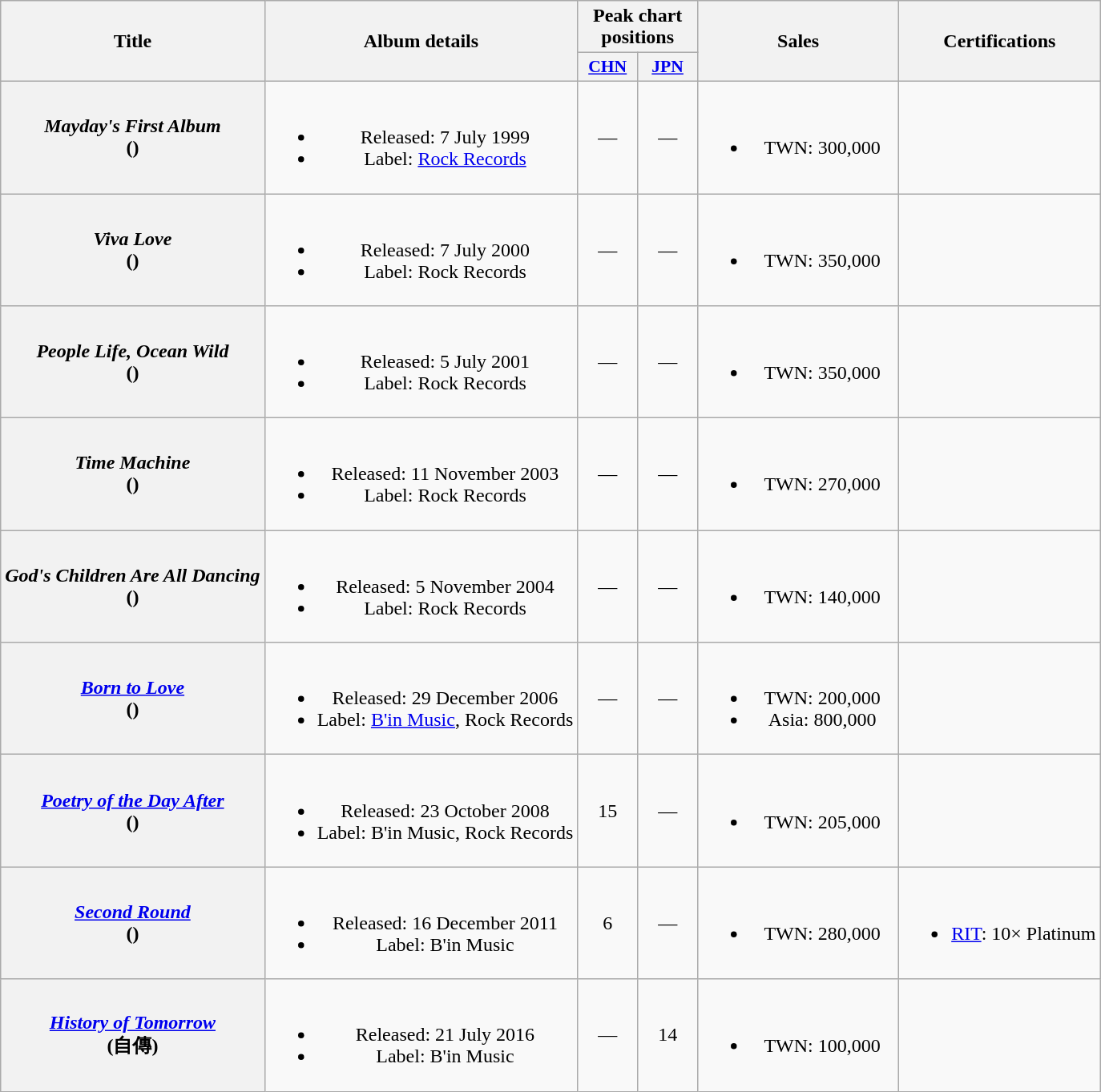<table class="wikitable plainrowheaders" style="text-align:center;">
<tr>
<th rowspan="2">Title</th>
<th rowspan="2">Album details</th>
<th colspan="2">Peak chart positions</th>
<th rowspan="2" style="width:10em;">Sales</th>
<th rowspan="2">Certifications</th>
</tr>
<tr>
<th scope="col" style="width:3em;font-size:90%;"><a href='#'>CHN</a><br></th>
<th scope="col" style="width:3em;font-size:90%;"><a href='#'>JPN</a><br></th>
</tr>
<tr>
<th scope="row"><em>Mayday's First Album</em> <br>()</th>
<td><br><ul><li>Released: 7 July 1999</li><li>Label: <a href='#'>Rock Records</a></li></ul></td>
<td>—</td>
<td>—</td>
<td><br><ul><li>TWN: 300,000</li></ul></td>
<td></td>
</tr>
<tr>
<th scope="row"><em>Viva Love</em> <br>()</th>
<td><br><ul><li>Released: 7 July 2000</li><li>Label: Rock Records</li></ul></td>
<td>—</td>
<td>—</td>
<td><br><ul><li>TWN: 350,000</li></ul></td>
<td></td>
</tr>
<tr>
<th scope="row"><em>People Life, Ocean Wild</em> <br>()</th>
<td><br><ul><li>Released: 5 July 2001</li><li>Label: Rock Records</li></ul></td>
<td>—</td>
<td>—</td>
<td><br><ul><li>TWN: 350,000</li></ul></td>
<td></td>
</tr>
<tr>
<th scope="row"><em>Time Machine</em> <br>()</th>
<td><br><ul><li>Released: 11 November 2003</li><li>Label: Rock Records</li></ul></td>
<td>—</td>
<td>—</td>
<td><br><ul><li>TWN: 270,000</li></ul></td>
<td></td>
</tr>
<tr>
<th scope="row"><em>God's Children Are All Dancing</em><br>()</th>
<td><br><ul><li>Released: 5 November 2004</li><li>Label: Rock Records</li></ul></td>
<td>—</td>
<td>—</td>
<td><br><ul><li>TWN: 140,000</li></ul></td>
<td></td>
</tr>
<tr>
<th scope="row"><em><a href='#'>Born to Love</a></em><br>()</th>
<td><br><ul><li>Released: 29 December 2006</li><li>Label: <a href='#'>B'in Music</a>, Rock Records</li></ul></td>
<td>—</td>
<td>—</td>
<td><br><ul><li>TWN: 200,000</li><li>Asia: 800,000</li></ul></td>
<td></td>
</tr>
<tr>
<th scope="row"><em><a href='#'>Poetry of the Day After</a></em><br>()</th>
<td><br><ul><li>Released: 23 October 2008</li><li>Label: B'in Music, Rock Records</li></ul></td>
<td>15</td>
<td>—</td>
<td><br><ul><li>TWN: 205,000</li></ul></td>
<td></td>
</tr>
<tr>
<th scope="row"><em><a href='#'>Second Round</a></em><br>()</th>
<td><br><ul><li>Released: 16 December 2011</li><li>Label: B'in Music</li></ul></td>
<td>6</td>
<td>—</td>
<td><br><ul><li>TWN: 280,000</li></ul></td>
<td><br><ul><li><a href='#'>RIT</a>: 10× Platinum</li></ul></td>
</tr>
<tr>
<th scope="row"><em><a href='#'>History of Tomorrow</a></em><br>(自傳)</th>
<td><br><ul><li>Released: 21 July 2016</li><li>Label: B'in Music</li></ul></td>
<td>—</td>
<td>14</td>
<td><br><ul><li>TWN: 100,000</li></ul></td>
<td></td>
</tr>
</table>
